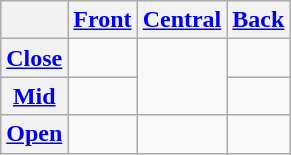<table class="wikitable" style="text-align:center">
<tr>
<th></th>
<th><a href='#'>Front</a></th>
<th><a href='#'>Central</a></th>
<th><a href='#'>Back</a></th>
</tr>
<tr>
<th><a href='#'>Close</a></th>
<td></td>
<td rowspan="2"></td>
<td></td>
</tr>
<tr>
<th><a href='#'>Mid</a></th>
<td></td>
<td></td>
</tr>
<tr>
<th><a href='#'>Open</a></th>
<td></td>
<td></td>
<td></td>
</tr>
</table>
